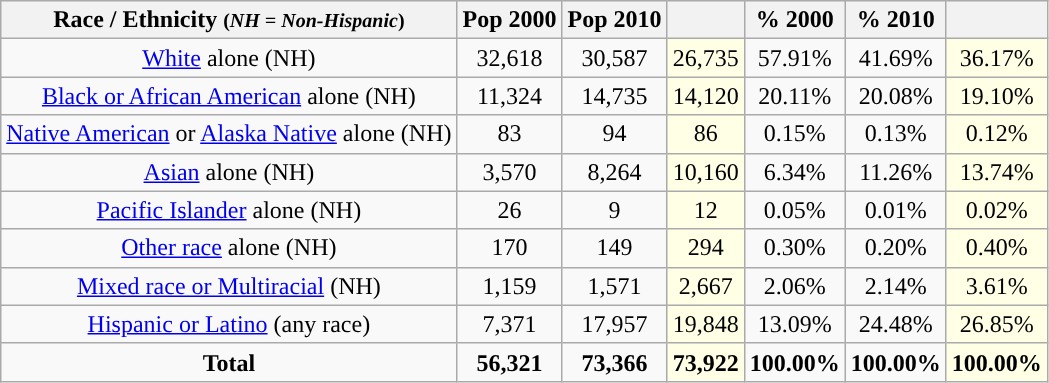<table class="wikitable" style="text-align:center;">
<tr>
<th>Race / Ethnicity <small>(<em>NH = Non-Hispanic</em>)</small></th>
<th>Pop 2000</th>
<th>Pop 2010</th>
<th></th>
<th>% 2000</th>
<th>% 2010</th>
<th></th>
</tr>
<tr>
<td><a href='#'>White</a> alone (NH)</td>
<td>32,618</td>
<td>30,587</td>
<td style='background: #ffffe6;'>26,735</td>
<td>57.91%</td>
<td>41.69%</td>
<td style='background: #ffffe6;'>36.17%</td>
</tr>
<tr>
<td><a href='#'>Black or African American</a> alone (NH)</td>
<td>11,324</td>
<td>14,735</td>
<td style='background: #ffffe6;'>14,120</td>
<td>20.11%</td>
<td>20.08%</td>
<td style='background: #ffffe6;'>19.10%</td>
</tr>
<tr>
<td><a href='#'>Native American</a> or <a href='#'>Alaska Native</a> alone (NH)</td>
<td>83</td>
<td>94</td>
<td style='background: #ffffe6;'>86</td>
<td>0.15%</td>
<td>0.13%</td>
<td style='background: #ffffe6;'>0.12%</td>
</tr>
<tr>
<td><a href='#'>Asian</a> alone (NH)</td>
<td>3,570</td>
<td>8,264</td>
<td style='background: #ffffe6;'>10,160</td>
<td>6.34%</td>
<td>11.26%</td>
<td style='background: #ffffe6;'>13.74%</td>
</tr>
<tr>
<td><a href='#'>Pacific Islander</a> alone (NH)</td>
<td>26</td>
<td>9</td>
<td style='background: #ffffe6;'>12</td>
<td>0.05%</td>
<td>0.01%</td>
<td style='background: #ffffe6;'>0.02%</td>
</tr>
<tr>
<td><a href='#'>Other race</a> alone (NH)</td>
<td>170</td>
<td>149</td>
<td style='background: #ffffe6;'>294</td>
<td>0.30%</td>
<td>0.20%</td>
<td style='background: #ffffe6;'>0.40%</td>
</tr>
<tr>
<td><a href='#'>Mixed race or Multiracial</a> (NH)</td>
<td>1,159</td>
<td>1,571</td>
<td style='background: #ffffe6;'>2,667</td>
<td>2.06%</td>
<td>2.14%</td>
<td style='background: #ffffe6;'>3.61%</td>
</tr>
<tr>
<td><a href='#'>Hispanic or Latino</a> (any race)</td>
<td>7,371</td>
<td>17,957</td>
<td style='background: #ffffe6;'>19,848</td>
<td>13.09%</td>
<td>24.48%</td>
<td style='background: #ffffe6;'>26.85%</td>
</tr>
<tr>
<td><strong>Total</strong></td>
<td><strong>56,321</strong></td>
<td><strong>73,366</strong></td>
<td style='background: #ffffe6;'><strong>73,922</strong></td>
<td><strong>100.00%</strong></td>
<td><strong>100.00%</strong></td>
<td style='background: #ffffe6;'><strong>100.00%</strong></td>
</tr>
</table>
